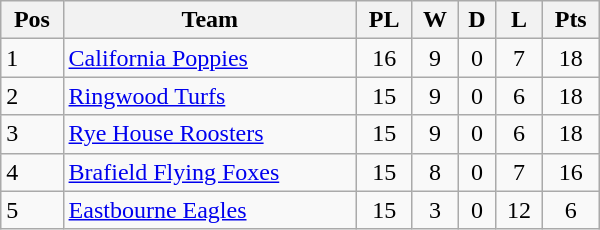<table class=wikitable width="400">
<tr>
<th>Pos</th>
<th>Team</th>
<th>PL</th>
<th>W</th>
<th>D</th>
<th>L</th>
<th>Pts</th>
</tr>
<tr>
<td>1</td>
<td><a href='#'>California Poppies</a></td>
<td align="center">16</td>
<td align="center">9</td>
<td align="center">0</td>
<td align="center">7</td>
<td align="center">18</td>
</tr>
<tr>
<td>2</td>
<td><a href='#'>Ringwood Turfs</a></td>
<td align="center">15</td>
<td align="center">9</td>
<td align="center">0</td>
<td align="center">6</td>
<td align="center">18</td>
</tr>
<tr>
<td>3</td>
<td><a href='#'>Rye House Roosters</a></td>
<td align="center">15</td>
<td align="center">9</td>
<td align="center">0</td>
<td align="center">6</td>
<td align="center">18</td>
</tr>
<tr>
<td>4</td>
<td><a href='#'>Brafield Flying Foxes</a></td>
<td align="center">15</td>
<td align="center">8</td>
<td align="center">0</td>
<td align="center">7</td>
<td align="center">16</td>
</tr>
<tr>
<td>5</td>
<td><a href='#'>Eastbourne Eagles</a></td>
<td align="center">15</td>
<td align="center">3</td>
<td align="center">0</td>
<td align="center">12</td>
<td align="center">6</td>
</tr>
</table>
